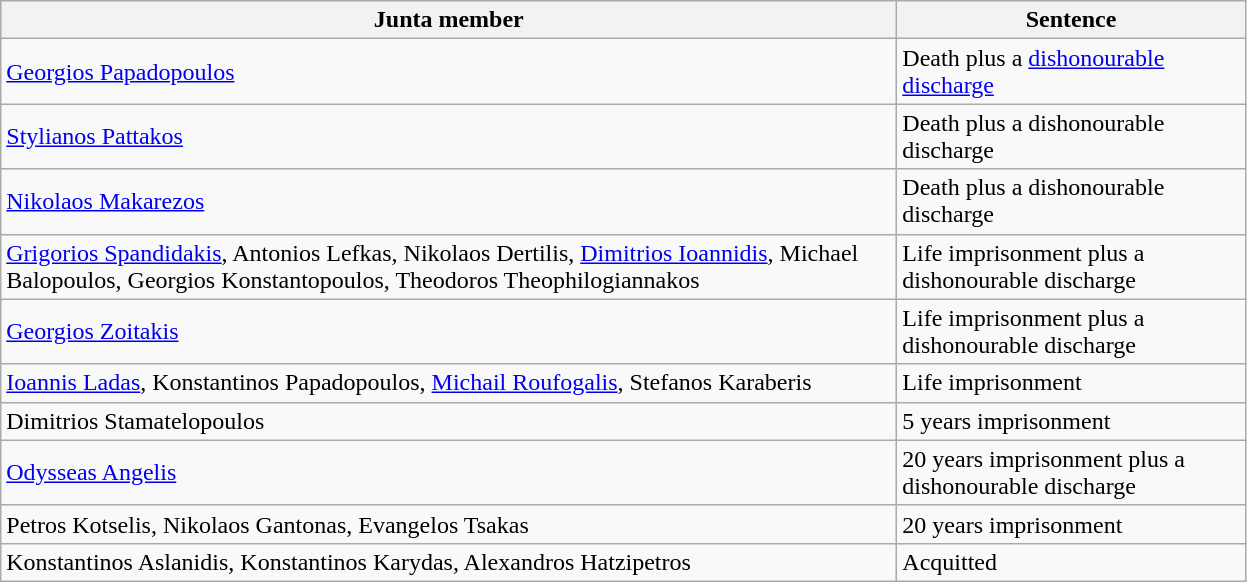<table class="wikitable">
<tr>
<th width="590">Junta member</th>
<th width="225">Sentence</th>
</tr>
<tr>
<td><a href='#'>Georgios Papadopoulos</a></td>
<td>Death plus a <a href='#'>dishonourable discharge</a></td>
</tr>
<tr>
<td><a href='#'>Stylianos Pattakos</a></td>
<td>Death plus a dishonourable discharge</td>
</tr>
<tr>
<td><a href='#'>Nikolaos Makarezos</a></td>
<td>Death plus a dishonourable discharge</td>
</tr>
<tr>
<td><a href='#'>Grigorios Spandidakis</a>, Antonios Lefkas, Nikolaos Dertilis, <a href='#'>Dimitrios Ioannidis</a>, Michael Balopoulos, Georgios Konstantopoulos, Theodoros Theophilogiannakos</td>
<td>Life imprisonment plus a dishonourable discharge</td>
</tr>
<tr>
<td><a href='#'>Georgios Zoitakis</a></td>
<td>Life imprisonment plus a dishonourable discharge</td>
</tr>
<tr>
<td><a href='#'>Ioannis Ladas</a>, Konstantinos Papadopoulos, <a href='#'>Michail Roufogalis</a>, Stefanos Karaberis</td>
<td>Life imprisonment</td>
</tr>
<tr>
<td>Dimitrios Stamatelopoulos</td>
<td>5 years imprisonment</td>
</tr>
<tr>
<td><a href='#'>Odysseas Angelis</a></td>
<td>20 years imprisonment plus a dishonourable discharge</td>
</tr>
<tr>
<td>Petros Kotselis, Nikolaos Gantonas, Evangelos Tsakas</td>
<td>20 years imprisonment</td>
</tr>
<tr>
<td>Konstantinos Aslanidis, Konstantinos Karydas, Alexandros Hatzipetros</td>
<td>Acquitted</td>
</tr>
</table>
